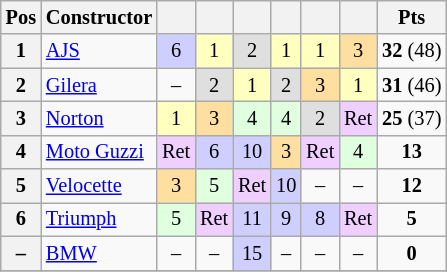<table class="wikitable" style="font-size: 85%; text-align:center">
<tr>
<th>Pos</th>
<th>Constructor</th>
<th></th>
<th></th>
<th></th>
<th></th>
<th></th>
<th></th>
<th>Pts</th>
</tr>
<tr>
<th>1</th>
<td align="left"> <a href='#'>AJS</a></td>
<td style="background:#cfcfff;">6</td>
<td style="background:#ffffbf;">1</td>
<td style="background:#dfdfdf;">2</td>
<td style="background:#ffffbf;">1</td>
<td style="background:#ffffbf;">1</td>
<td style="background:#ffdf9f;">3</td>
<td><strong>32</strong> (48)</td>
</tr>
<tr>
<th>2</th>
<td align="left"> <a href='#'>Gilera</a></td>
<td>–</td>
<td style="background:#dfdfdf;">2</td>
<td style="background:#ffffbf;">1</td>
<td style="background:#dfdfdf;">2</td>
<td style="background:#ffdf9f;">3</td>
<td style="background:#ffffbf;">1</td>
<td><strong>31</strong> (46)</td>
</tr>
<tr>
<th>3</th>
<td align="left"> <a href='#'>Norton</a></td>
<td style="background:#ffffbf;">1</td>
<td style="background:#ffdf9f;">3</td>
<td style="background:#dfffdf;">4</td>
<td style="background:#dfffdf;">4</td>
<td style="background:#dfdfdf;">2</td>
<td style="background:#efcfff;">Ret</td>
<td><strong>25</strong> (37)</td>
</tr>
<tr>
<th>4</th>
<td align="left"> <a href='#'>Moto Guzzi</a></td>
<td style="background:#efcfff;">Ret</td>
<td style="background:#cfcfff;">6</td>
<td style="background:#cfcfff;">10</td>
<td style="background:#ffdf9f;">3</td>
<td style="background:#efcfff;">Ret</td>
<td style="background:#dfffdf;">4</td>
<td><strong>13</strong></td>
</tr>
<tr>
<th>5</th>
<td align="left"> <a href='#'>Velocette</a></td>
<td style="background:#ffdf9f;">3</td>
<td style="background:#dfffdf;">5</td>
<td style="background:#efcfff;">Ret</td>
<td style="background:#cfcfff;">10</td>
<td>–</td>
<td>–</td>
<td><strong>12</strong></td>
</tr>
<tr>
<th>6</th>
<td align="left"> <a href='#'>Triumph</a></td>
<td style="background:#dfffdf;">5</td>
<td style="background:#efcfff;">Ret</td>
<td style="background:#cfcfff;">11</td>
<td style="background:#cfcfff;">9</td>
<td style="background:#cfcfff;">8</td>
<td style="background:#efcfff;">Ret</td>
<td><strong>5</strong></td>
</tr>
<tr>
<th>–</th>
<td align="left"> <a href='#'>BMW</a></td>
<td>–</td>
<td>–</td>
<td style="background:#cfcfff;">15</td>
<td>–</td>
<td>–</td>
<td>–</td>
<td><strong>0</strong></td>
</tr>
<tr>
</tr>
</table>
